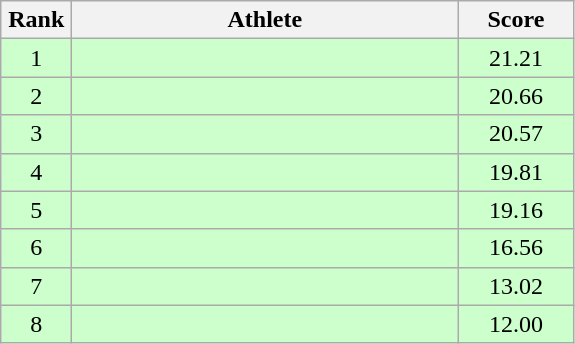<table class=wikitable style="text-align:center">
<tr>
<th width=40>Rank</th>
<th width=250>Athlete</th>
<th width=70>Score</th>
</tr>
<tr bgcolor="ccffcc">
<td>1</td>
<td align=left></td>
<td>21.21</td>
</tr>
<tr bgcolor="ccffcc">
<td>2</td>
<td align=left></td>
<td>20.66</td>
</tr>
<tr bgcolor="ccffcc">
<td>3</td>
<td align=left></td>
<td>20.57</td>
</tr>
<tr bgcolor="ccffcc">
<td>4</td>
<td align=left></td>
<td>19.81</td>
</tr>
<tr bgcolor="ccffcc">
<td>5</td>
<td align=left></td>
<td>19.16</td>
</tr>
<tr bgcolor="ccffcc">
<td>6</td>
<td align=left></td>
<td>16.56</td>
</tr>
<tr bgcolor="ccffcc">
<td>7</td>
<td align=left></td>
<td>13.02</td>
</tr>
<tr bgcolor="ccffcc">
<td>8</td>
<td align=left></td>
<td>12.00</td>
</tr>
</table>
